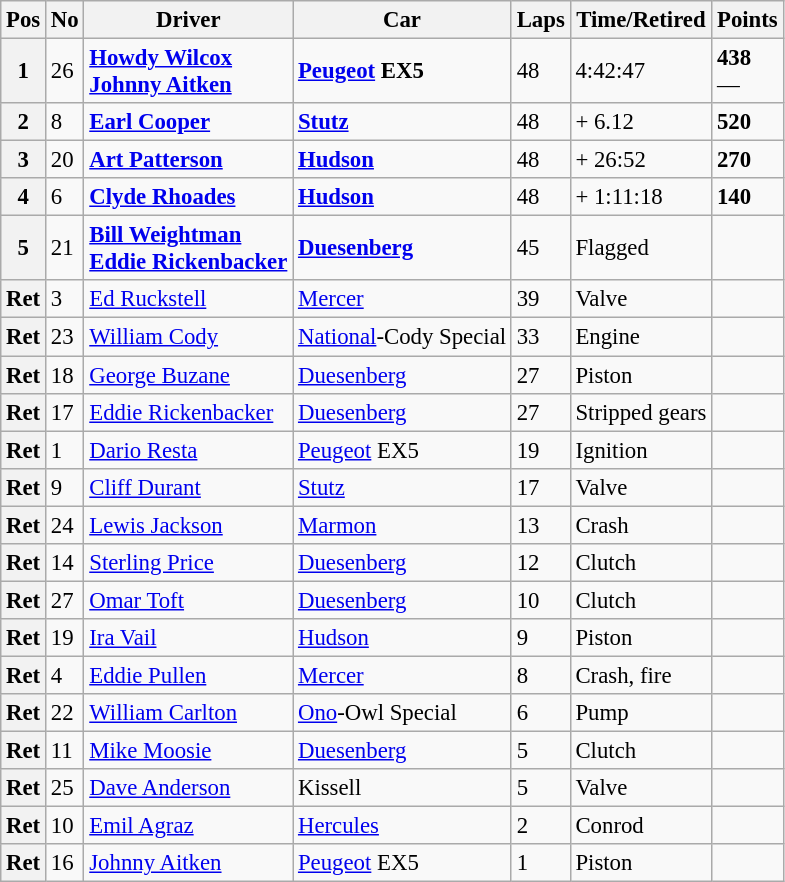<table class="wikitable" style="font-size: 95%;">
<tr>
<th>Pos</th>
<th>No</th>
<th>Driver</th>
<th>Car</th>
<th>Laps</th>
<th>Time/Retired</th>
<th>Points</th>
</tr>
<tr>
<th>1</th>
<td>26</td>
<td> <strong><a href='#'>Howdy Wilcox</a></strong><br> <strong><a href='#'>Johnny Aitken</a></strong></td>
<td><strong><a href='#'>Peugeot</a> EX5</strong></td>
<td>48</td>
<td>4:42:47</td>
<td><strong>438</strong><br>—</td>
</tr>
<tr>
<th>2</th>
<td>8</td>
<td> <strong><a href='#'>Earl Cooper</a></strong></td>
<td><strong><a href='#'>Stutz</a></strong></td>
<td>48</td>
<td>+ 6.12</td>
<td><strong>520</strong></td>
</tr>
<tr>
<th>3</th>
<td>20</td>
<td> <strong><a href='#'>Art Patterson</a></strong></td>
<td><strong><a href='#'>Hudson</a></strong></td>
<td>48</td>
<td>+ 26:52</td>
<td><strong>270</strong></td>
</tr>
<tr>
<th>4</th>
<td>6</td>
<td> <strong><a href='#'>Clyde Rhoades</a></strong></td>
<td><strong><a href='#'>Hudson</a></strong></td>
<td>48</td>
<td>+ 1:11:18</td>
<td><strong>140</strong></td>
</tr>
<tr>
<th>5</th>
<td>21</td>
<td> <strong><a href='#'>Bill Weightman</a></strong><br> <strong><a href='#'>Eddie Rickenbacker</a></strong></td>
<td><strong><a href='#'>Duesenberg</a></strong></td>
<td>45</td>
<td>Flagged</td>
<td></td>
</tr>
<tr>
<th>Ret</th>
<td>3</td>
<td> <a href='#'>Ed Ruckstell</a></td>
<td><a href='#'>Mercer</a></td>
<td>39</td>
<td>Valve</td>
<td></td>
</tr>
<tr>
<th>Ret</th>
<td>23</td>
<td> <a href='#'>William Cody</a></td>
<td><a href='#'>National</a>-Cody Special</td>
<td>33</td>
<td>Engine</td>
<td></td>
</tr>
<tr>
<th>Ret</th>
<td>18</td>
<td> <a href='#'>George Buzane</a></td>
<td><a href='#'>Duesenberg</a></td>
<td>27</td>
<td>Piston</td>
<td></td>
</tr>
<tr>
<th>Ret</th>
<td>17</td>
<td> <a href='#'>Eddie Rickenbacker</a></td>
<td><a href='#'>Duesenberg</a></td>
<td>27</td>
<td>Stripped gears</td>
<td></td>
</tr>
<tr>
<th>Ret</th>
<td>1</td>
<td> <a href='#'>Dario Resta</a></td>
<td><a href='#'>Peugeot</a> EX5</td>
<td>19</td>
<td>Ignition</td>
<td></td>
</tr>
<tr>
<th>Ret</th>
<td>9</td>
<td> <a href='#'>Cliff Durant</a></td>
<td><a href='#'>Stutz</a></td>
<td>17</td>
<td>Valve</td>
<td></td>
</tr>
<tr>
<th>Ret</th>
<td>24</td>
<td> <a href='#'>Lewis Jackson</a></td>
<td><a href='#'>Marmon</a></td>
<td>13</td>
<td>Crash</td>
<td></td>
</tr>
<tr>
<th>Ret</th>
<td>14</td>
<td> <a href='#'>Sterling Price</a></td>
<td><a href='#'>Duesenberg</a></td>
<td>12</td>
<td>Clutch</td>
<td></td>
</tr>
<tr>
<th>Ret</th>
<td>27</td>
<td> <a href='#'>Omar Toft</a></td>
<td><a href='#'>Duesenberg</a></td>
<td>10</td>
<td>Clutch</td>
<td></td>
</tr>
<tr>
<th>Ret</th>
<td>19</td>
<td> <a href='#'>Ira Vail</a></td>
<td><a href='#'>Hudson</a></td>
<td>9</td>
<td>Piston</td>
<td></td>
</tr>
<tr>
<th>Ret</th>
<td>4</td>
<td> <a href='#'>Eddie Pullen</a></td>
<td><a href='#'>Mercer</a></td>
<td>8</td>
<td>Crash, fire</td>
<td></td>
</tr>
<tr>
<th>Ret</th>
<td>22</td>
<td> <a href='#'>William Carlton</a></td>
<td><a href='#'>Ono</a>-Owl Special</td>
<td>6</td>
<td>Pump</td>
<td></td>
</tr>
<tr>
<th>Ret</th>
<td>11</td>
<td> <a href='#'>Mike Moosie</a></td>
<td><a href='#'>Duesenberg</a></td>
<td>5</td>
<td>Clutch</td>
<td></td>
</tr>
<tr>
<th>Ret</th>
<td>25</td>
<td> <a href='#'>Dave Anderson</a></td>
<td>Kissell</td>
<td>5</td>
<td>Valve</td>
<td></td>
</tr>
<tr>
<th>Ret</th>
<td>10</td>
<td> <a href='#'>Emil Agraz</a></td>
<td><a href='#'>Hercules</a></td>
<td>2</td>
<td>Conrod</td>
<td></td>
</tr>
<tr>
<th>Ret</th>
<td>16</td>
<td> <a href='#'>Johnny Aitken</a></td>
<td><a href='#'>Peugeot</a> EX5</td>
<td>1</td>
<td>Piston</td>
<td></td>
</tr>
</table>
